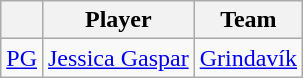<table class="wikitable">
<tr>
<th align="center"></th>
<th align="center">Player</th>
<th align="center">Team</th>
</tr>
<tr>
<td align=center><a href='#'>PG</a></td>
<td> <a href='#'>Jessica Gaspar</a></td>
<td><a href='#'>Grindavík</a></td>
</tr>
</table>
